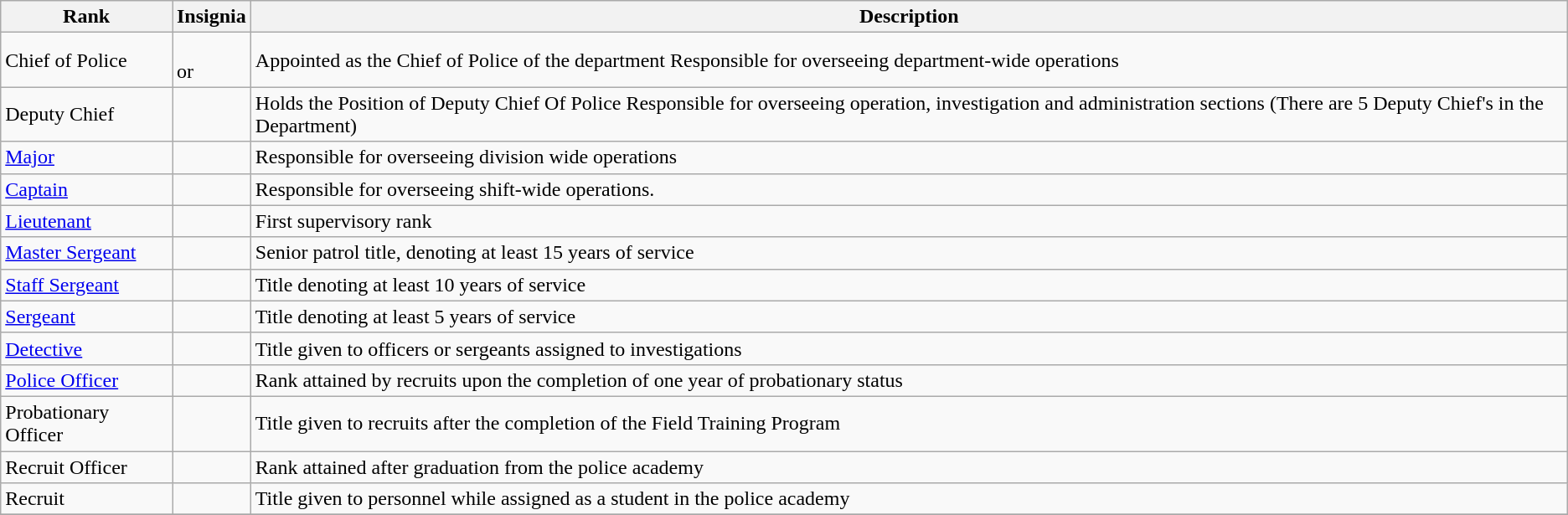<table class="wikitable" border="5" cellspacing="5" cellpadding="5" style="border-collapse:collapse;">
<tr>
<th>Rank</th>
<th>Insignia</th>
<th>Description</th>
</tr>
<tr>
<td>Chief of Police</td>
<td><br>or </td>
<td>Appointed as the Chief of Police of the department Responsible for overseeing department-wide operations</td>
</tr>
<tr>
<td>Deputy Chief</td>
<td></td>
<td>Holds the Position of Deputy Chief Of Police Responsible for overseeing operation, investigation and administration sections (There are 5 Deputy Chief's in the Department)</td>
</tr>
<tr>
<td><a href='#'>Major</a></td>
<td></td>
<td>Responsible for overseeing division wide operations</td>
</tr>
<tr>
<td><a href='#'>Captain</a></td>
<td></td>
<td>Responsible for overseeing shift-wide operations.</td>
</tr>
<tr>
<td><a href='#'>Lieutenant</a></td>
<td></td>
<td>First supervisory rank</td>
</tr>
<tr>
<td><a href='#'>Master Sergeant</a></td>
<td></td>
<td>Senior patrol title, denoting at least 15 years of service</td>
</tr>
<tr>
<td><a href='#'>Staff Sergeant</a></td>
<td></td>
<td>Title denoting at least 10 years of service</td>
</tr>
<tr>
<td><a href='#'>Sergeant</a></td>
<td></td>
<td>Title denoting at least 5 years of service</td>
</tr>
<tr>
<td><a href='#'>Detective</a></td>
<td></td>
<td>Title given to officers or sergeants assigned to investigations</td>
</tr>
<tr>
<td><a href='#'>Police Officer</a></td>
<td></td>
<td>Rank attained by recruits upon the completion of one year of probationary status</td>
</tr>
<tr>
<td>Probationary Officer</td>
<td></td>
<td>Title given to recruits after the completion of the Field Training Program</td>
</tr>
<tr>
<td>Recruit Officer</td>
<td></td>
<td>Rank attained after graduation from the police academy</td>
</tr>
<tr>
<td>Recruit</td>
<td></td>
<td>Title given to personnel while assigned as a student in the police academy</td>
</tr>
<tr>
</tr>
</table>
